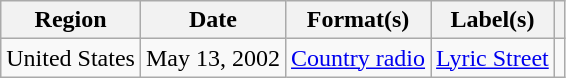<table class="wikitable">
<tr>
<th>Region</th>
<th>Date</th>
<th>Format(s)</th>
<th>Label(s)</th>
<th></th>
</tr>
<tr>
<td>United States</td>
<td>May 13, 2002</td>
<td><a href='#'>Country radio</a></td>
<td><a href='#'>Lyric Street</a></td>
<td></td>
</tr>
</table>
